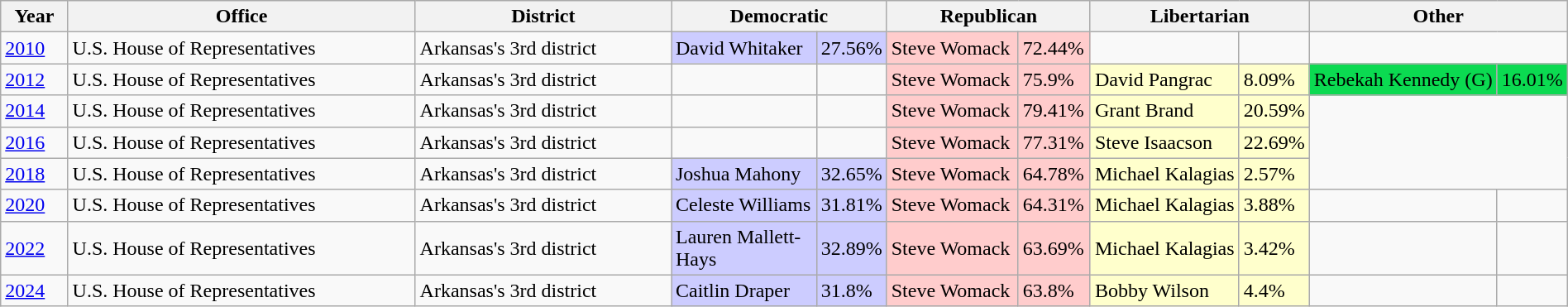<table class="wikitable" style="width: 100%;">
<tr>
<th>Year</th>
<th>Office</th>
<th>District</th>
<th colspan=2 style="width: 13%;">Democratic</th>
<th colspan=2 style="width: 13%;">Republican</th>
<th colspan=2 style="width: 12%;">Libertarian</th>
<th colspan=2 style="width: 12%;">Other</th>
</tr>
<tr>
<td style="text-align: left;"><a href='#'>2010</a></td>
<td style="text-align: left;">U.S. House of Representatives</td>
<td style="text-align: left;">Arkansas's 3rd district</td>
<td style="background:#ccf;">David Whitaker</td>
<td style="background:#ccf;">27.56%</td>
<td style="background:#fcc;">Steve Womack</td>
<td style="background:#fcc;">72.44%</td>
<td></td>
<td></td>
</tr>
<tr>
<td style="text-align: left;"><a href='#'>2012</a></td>
<td style="text-align: left;">U.S. House of Representatives</td>
<td style="text-align: left;">Arkansas's 3rd district</td>
<td></td>
<td></td>
<td style="background:#fcc;">Steve Womack</td>
<td style="background:#fcc;">75.9%</td>
<td style="background:#ffc; white-space:nowrap;">David Pangrac</td>
<td style="background:#ffc;">8.09%</td>
<td style="background:#0BDA51; white-space:nowrap;">Rebekah Kennedy (G)</td>
<td style="background:#0BDA51;">16.01%</td>
</tr>
<tr>
<td style="text-align: left;"><a href='#'>2014</a></td>
<td style="text-align: left;">U.S. House of Representatives</td>
<td style="text-align: left;">Arkansas's 3rd district</td>
<td></td>
<td></td>
<td style="background:#fcc;">Steve Womack</td>
<td style="background:#fcc;">79.41%</td>
<td style="background:#ffc; white-space:nowrap;">Grant Brand</td>
<td style="background:#ffc;">20.59%</td>
</tr>
<tr>
<td style="text-align: left;"><a href='#'>2016</a></td>
<td style="text-align: left;">U.S. House of Representatives</td>
<td style="text-align: left;">Arkansas's 3rd district</td>
<td></td>
<td></td>
<td style="background:#fcc;">Steve Womack</td>
<td style="background:#fcc;">77.31%</td>
<td style="background:#ffc; white-space:nowrap;">Steve Isaacson</td>
<td style="background:#ffc;">22.69%</td>
</tr>
<tr>
<td style="text-align: left;"><a href='#'>2018</a></td>
<td style="text-align: left;">U.S. House of Representatives</td>
<td style="text-align: left;">Arkansas's 3rd district</td>
<td style="background:#ccf;">Joshua Mahony</td>
<td style="background:#ccf;">32.65%</td>
<td style="background:#fcc;">Steve Womack</td>
<td style="background:#fcc;">64.78%</td>
<td style="background:#ffc; white-space:nowrap;">Michael Kalagias</td>
<td style="background:#ffc;">2.57%</td>
</tr>
<tr>
<td style="text-align: left;"><a href='#'>2020</a></td>
<td style="text-align: left;">U.S. House of Representatives</td>
<td style="text-align: left;">Arkansas's 3rd district</td>
<td style="background:#ccf;">Celeste Williams</td>
<td style="background:#ccf;">31.81%</td>
<td style="background:#fcc;">Steve Womack</td>
<td style="background:#fcc;">64.31%</td>
<td style="background:#ffc; white-space:nowrap;">Michael Kalagias</td>
<td style="background:#ffc;">3.88%</td>
<td></td>
<td></td>
</tr>
<tr>
<td style="text-align: left;"><a href='#'>2022</a></td>
<td style="text-align: left;">U.S. House of Representatives</td>
<td style="text-align: left;">Arkansas's 3rd district</td>
<td style="background:#ccf;">Lauren Mallett-Hays</td>
<td style="background:#ccf;">32.89%</td>
<td style="background:#fcc;">Steve Womack</td>
<td style="background:#fcc;">63.69%</td>
<td style="background:#ffc; white-space:nowrap;">Michael Kalagias</td>
<td style="background:#ffc;">3.42%</td>
<td></td>
<td></td>
</tr>
<tr>
<td><a href='#'>2024</a></td>
<td>U.S. House of Representatives</td>
<td>Arkansas's 3rd district</td>
<td style="background:#ccf;">Caitlin Draper</td>
<td style="background:#ccf;">31.8%</td>
<td style="background:#fcc;">Steve Womack</td>
<td style="background:#fcc;">63.8%</td>
<td style="background:#ffc; white-space:nowrap;">Bobby Wilson</td>
<td style="background:#ffc;">4.4%</td>
<td></td>
<td></td>
</tr>
</table>
